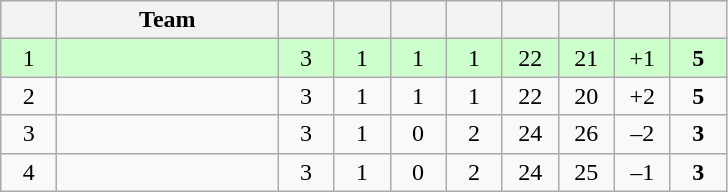<table class="wikitable" style="text-align: center; font-size: 100%;">
<tr>
<th width="30"></th>
<th width="140">Team</th>
<th width="30"></th>
<th width="30"></th>
<th width="30"></th>
<th width="30"></th>
<th width="30"></th>
<th width="30"></th>
<th width="30"></th>
<th width="30"></th>
</tr>
<tr style="background-color: #ccffcc;">
<td>1</td>
<td align=left><strong></strong></td>
<td>3</td>
<td>1</td>
<td>1</td>
<td>1</td>
<td>22</td>
<td>21</td>
<td>+1</td>
<td><strong>5</strong></td>
</tr>
<tr>
<td>2</td>
<td align=left></td>
<td>3</td>
<td>1</td>
<td>1</td>
<td>1</td>
<td>22</td>
<td>20</td>
<td>+2</td>
<td><strong>5</strong></td>
</tr>
<tr>
<td>3</td>
<td align=left></td>
<td>3</td>
<td>1</td>
<td>0</td>
<td>2</td>
<td>24</td>
<td>26</td>
<td>–2</td>
<td><strong>3</strong></td>
</tr>
<tr>
<td>4</td>
<td align=left></td>
<td>3</td>
<td>1</td>
<td>0</td>
<td>2</td>
<td>24</td>
<td>25</td>
<td>–1</td>
<td><strong>3</strong></td>
</tr>
</table>
